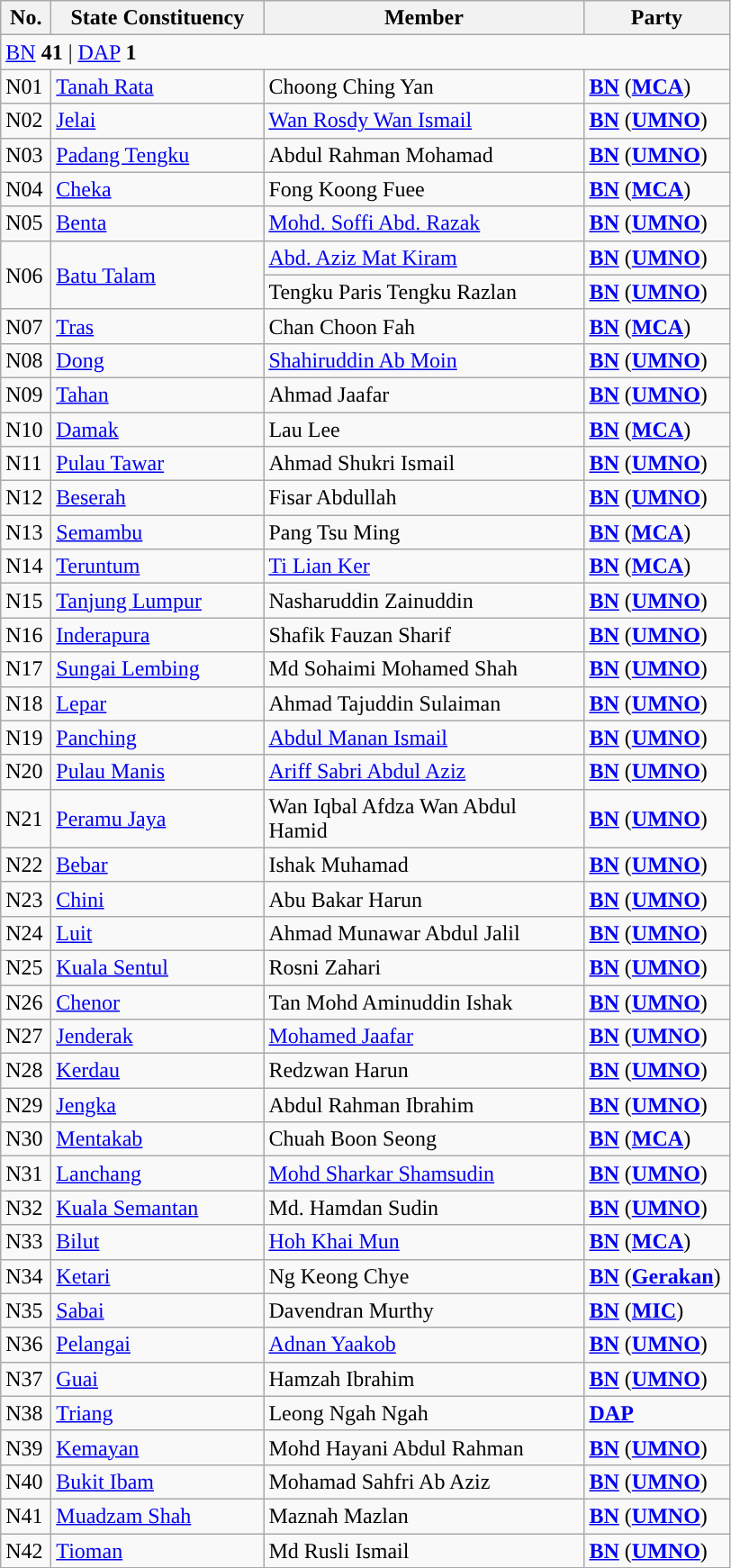<table class="wikitable sortable">
<tr>
<th style="width:30px;">No.</th>
<th style="width:150px;">State Constituency</th>
<th style="width:230px;">Member</th>
<th style="width:100px;">Party</th>
</tr>
<tr>
<td colspan="4"><a href='#'>BN</a> <strong>41</strong> | <a href='#'>DAP</a> <strong>1</strong></td>
</tr>
<tr>
<td>N01</td>
<td><a href='#'>Tanah Rata</a></td>
<td>Choong Ching Yan</td>
<td><strong><a href='#'>BN</a></strong> (<strong><a href='#'>MCA</a></strong>)</td>
</tr>
<tr>
<td>N02</td>
<td><a href='#'>Jelai</a></td>
<td><a href='#'>Wan Rosdy Wan Ismail</a></td>
<td><strong><a href='#'>BN</a></strong> (<strong><a href='#'>UMNO</a></strong>)</td>
</tr>
<tr>
<td>N03</td>
<td><a href='#'>Padang Tengku</a></td>
<td>Abdul Rahman Mohamad</td>
<td><strong><a href='#'>BN</a></strong> (<strong><a href='#'>UMNO</a></strong>)</td>
</tr>
<tr>
<td>N04</td>
<td><a href='#'>Cheka</a></td>
<td>Fong Koong Fuee</td>
<td><strong><a href='#'>BN</a></strong> (<strong><a href='#'>MCA</a></strong>)</td>
</tr>
<tr>
<td>N05</td>
<td><a href='#'>Benta</a></td>
<td><a href='#'>Mohd. Soffi Abd. Razak</a></td>
<td><strong><a href='#'>BN</a></strong> (<strong><a href='#'>UMNO</a></strong>)</td>
</tr>
<tr>
<td rowspan=2>N06</td>
<td rowspan=2><a href='#'>Batu Talam</a></td>
<td><a href='#'>Abd. Aziz Mat Kiram</a> </td>
<td><strong><a href='#'>BN</a></strong> (<strong><a href='#'>UMNO</a></strong>)</td>
</tr>
<tr>
<td>Tengku Paris Tengku Razlan </td>
<td><strong><a href='#'>BN</a></strong> (<strong><a href='#'>UMNO</a></strong>)</td>
</tr>
<tr>
<td>N07</td>
<td><a href='#'>Tras</a></td>
<td>Chan Choon Fah</td>
<td><strong><a href='#'>BN</a></strong> (<strong><a href='#'>MCA</a></strong>)</td>
</tr>
<tr>
<td>N08</td>
<td><a href='#'>Dong</a></td>
<td><a href='#'>Shahiruddin Ab Moin</a></td>
<td><strong><a href='#'>BN</a></strong> (<strong><a href='#'>UMNO</a></strong>)</td>
</tr>
<tr>
<td>N09</td>
<td><a href='#'>Tahan</a></td>
<td>Ahmad Jaafar</td>
<td><strong><a href='#'>BN</a></strong> (<strong><a href='#'>UMNO</a></strong>)</td>
</tr>
<tr>
<td>N10</td>
<td><a href='#'>Damak</a></td>
<td>Lau Lee</td>
<td><strong><a href='#'>BN</a></strong> (<strong><a href='#'>MCA</a></strong>)</td>
</tr>
<tr>
<td>N11</td>
<td><a href='#'>Pulau Tawar</a></td>
<td>Ahmad Shukri Ismail</td>
<td><strong><a href='#'>BN</a></strong> (<strong><a href='#'>UMNO</a></strong>)</td>
</tr>
<tr>
<td>N12</td>
<td><a href='#'>Beserah</a></td>
<td>Fisar Abdullah</td>
<td><strong><a href='#'>BN</a></strong> (<strong><a href='#'>UMNO</a></strong>)</td>
</tr>
<tr>
<td>N13</td>
<td><a href='#'>Semambu</a></td>
<td>Pang Tsu Ming</td>
<td><strong><a href='#'>BN</a></strong> (<strong><a href='#'>MCA</a></strong>)</td>
</tr>
<tr>
<td>N14</td>
<td><a href='#'>Teruntum</a></td>
<td><a href='#'>Ti Lian Ker</a></td>
<td><strong><a href='#'>BN</a></strong> (<strong><a href='#'>MCA</a></strong>)</td>
</tr>
<tr>
<td>N15</td>
<td><a href='#'>Tanjung Lumpur</a></td>
<td>Nasharuddin Zainuddin</td>
<td><strong><a href='#'>BN</a></strong> (<strong><a href='#'>UMNO</a></strong>)</td>
</tr>
<tr>
<td>N16</td>
<td><a href='#'>Inderapura</a></td>
<td>Shafik Fauzan Sharif</td>
<td><strong><a href='#'>BN</a></strong> (<strong><a href='#'>UMNO</a></strong>)</td>
</tr>
<tr>
<td>N17</td>
<td><a href='#'>Sungai Lembing</a></td>
<td>Md Sohaimi Mohamed Shah</td>
<td><strong><a href='#'>BN</a></strong> (<strong><a href='#'>UMNO</a></strong>)</td>
</tr>
<tr>
<td>N18</td>
<td><a href='#'>Lepar</a></td>
<td>Ahmad Tajuddin Sulaiman</td>
<td><strong><a href='#'>BN</a></strong> (<strong><a href='#'>UMNO</a></strong>)</td>
</tr>
<tr>
<td>N19</td>
<td><a href='#'>Panching</a></td>
<td><a href='#'>Abdul Manan Ismail</a></td>
<td><strong><a href='#'>BN</a></strong> (<strong><a href='#'>UMNO</a></strong>)</td>
</tr>
<tr>
<td>N20</td>
<td><a href='#'>Pulau Manis</a></td>
<td><a href='#'>Ariff Sabri Abdul Aziz</a></td>
<td><strong><a href='#'>BN</a></strong> (<strong><a href='#'>UMNO</a></strong>)</td>
</tr>
<tr>
<td>N21</td>
<td><a href='#'>Peramu Jaya</a></td>
<td>Wan Iqbal Afdza Wan Abdul Hamid</td>
<td><strong><a href='#'>BN</a></strong> (<strong><a href='#'>UMNO</a></strong>)</td>
</tr>
<tr>
<td>N22</td>
<td><a href='#'>Bebar</a></td>
<td>Ishak Muhamad</td>
<td><strong><a href='#'>BN</a></strong> (<strong><a href='#'>UMNO</a></strong>)</td>
</tr>
<tr>
<td>N23</td>
<td><a href='#'>Chini</a></td>
<td>Abu Bakar Harun</td>
<td><strong><a href='#'>BN</a></strong> (<strong><a href='#'>UMNO</a></strong>)</td>
</tr>
<tr>
<td>N24</td>
<td><a href='#'>Luit</a></td>
<td>Ahmad Munawar Abdul Jalil</td>
<td><strong><a href='#'>BN</a></strong> (<strong><a href='#'>UMNO</a></strong>)</td>
</tr>
<tr>
<td>N25</td>
<td><a href='#'>Kuala Sentul</a></td>
<td>Rosni Zahari</td>
<td><strong><a href='#'>BN</a></strong> (<strong><a href='#'>UMNO</a></strong>)</td>
</tr>
<tr>
<td>N26</td>
<td><a href='#'>Chenor</a></td>
<td>Tan Mohd Aminuddin Ishak</td>
<td><strong><a href='#'>BN</a></strong> (<strong><a href='#'>UMNO</a></strong>)</td>
</tr>
<tr>
<td>N27</td>
<td><a href='#'>Jenderak</a></td>
<td><a href='#'>Mohamed Jaafar</a></td>
<td><strong><a href='#'>BN</a></strong> (<strong><a href='#'>UMNO</a></strong>)</td>
</tr>
<tr>
<td>N28</td>
<td><a href='#'>Kerdau</a></td>
<td>Redzwan Harun</td>
<td><strong><a href='#'>BN</a></strong> (<strong><a href='#'>UMNO</a></strong>)</td>
</tr>
<tr>
<td>N29</td>
<td><a href='#'>Jengka</a></td>
<td>Abdul Rahman Ibrahim</td>
<td><strong><a href='#'>BN</a></strong> (<strong><a href='#'>UMNO</a></strong>)</td>
</tr>
<tr>
<td>N30</td>
<td><a href='#'>Mentakab</a></td>
<td>Chuah Boon Seong</td>
<td><strong><a href='#'>BN</a></strong> (<strong><a href='#'>MCA</a></strong>)</td>
</tr>
<tr>
<td>N31</td>
<td><a href='#'>Lanchang</a></td>
<td><a href='#'>Mohd Sharkar Shamsudin</a></td>
<td><strong><a href='#'>BN</a></strong> (<strong><a href='#'>UMNO</a></strong>)</td>
</tr>
<tr>
<td>N32</td>
<td><a href='#'>Kuala Semantan</a></td>
<td>Md. Hamdan Sudin</td>
<td><strong><a href='#'>BN</a></strong> (<strong><a href='#'>UMNO</a></strong>)</td>
</tr>
<tr>
<td>N33</td>
<td><a href='#'>Bilut</a></td>
<td><a href='#'>Hoh Khai Mun</a></td>
<td><strong><a href='#'>BN</a></strong> (<strong><a href='#'>MCA</a></strong>)</td>
</tr>
<tr>
<td>N34</td>
<td><a href='#'>Ketari</a></td>
<td>Ng Keong Chye</td>
<td><strong><a href='#'>BN</a></strong> (<strong><a href='#'>Gerakan</a></strong>)</td>
</tr>
<tr>
<td>N35</td>
<td><a href='#'>Sabai</a></td>
<td>Davendran Murthy</td>
<td><strong><a href='#'>BN</a></strong> (<strong><a href='#'>MIC</a></strong>)</td>
</tr>
<tr>
<td>N36</td>
<td><a href='#'>Pelangai</a></td>
<td><a href='#'>Adnan Yaakob</a></td>
<td><strong><a href='#'>BN</a></strong> (<strong><a href='#'>UMNO</a></strong>)</td>
</tr>
<tr>
<td>N37</td>
<td><a href='#'>Guai</a></td>
<td>Hamzah Ibrahim</td>
<td><strong><a href='#'>BN</a></strong> (<strong><a href='#'>UMNO</a></strong>)</td>
</tr>
<tr>
<td>N38</td>
<td><a href='#'>Triang</a></td>
<td>Leong Ngah Ngah</td>
<td><strong><a href='#'>DAP</a></strong></td>
</tr>
<tr>
<td>N39</td>
<td><a href='#'>Kemayan</a></td>
<td>Mohd Hayani Abdul Rahman</td>
<td><strong><a href='#'>BN</a></strong> (<strong><a href='#'>UMNO</a></strong>)</td>
</tr>
<tr>
<td>N40</td>
<td><a href='#'>Bukit Ibam</a></td>
<td>Mohamad Sahfri Ab Aziz</td>
<td><strong><a href='#'>BN</a></strong> (<strong><a href='#'>UMNO</a></strong>)</td>
</tr>
<tr>
<td>N41</td>
<td><a href='#'>Muadzam Shah</a></td>
<td>Maznah Mazlan</td>
<td><strong><a href='#'>BN</a></strong> (<strong><a href='#'>UMNO</a></strong>)</td>
</tr>
<tr>
<td>N42</td>
<td><a href='#'>Tioman</a></td>
<td>Md Rusli Ismail</td>
<td><strong><a href='#'>BN</a></strong> (<strong><a href='#'>UMNO</a></strong>)</td>
</tr>
</table>
